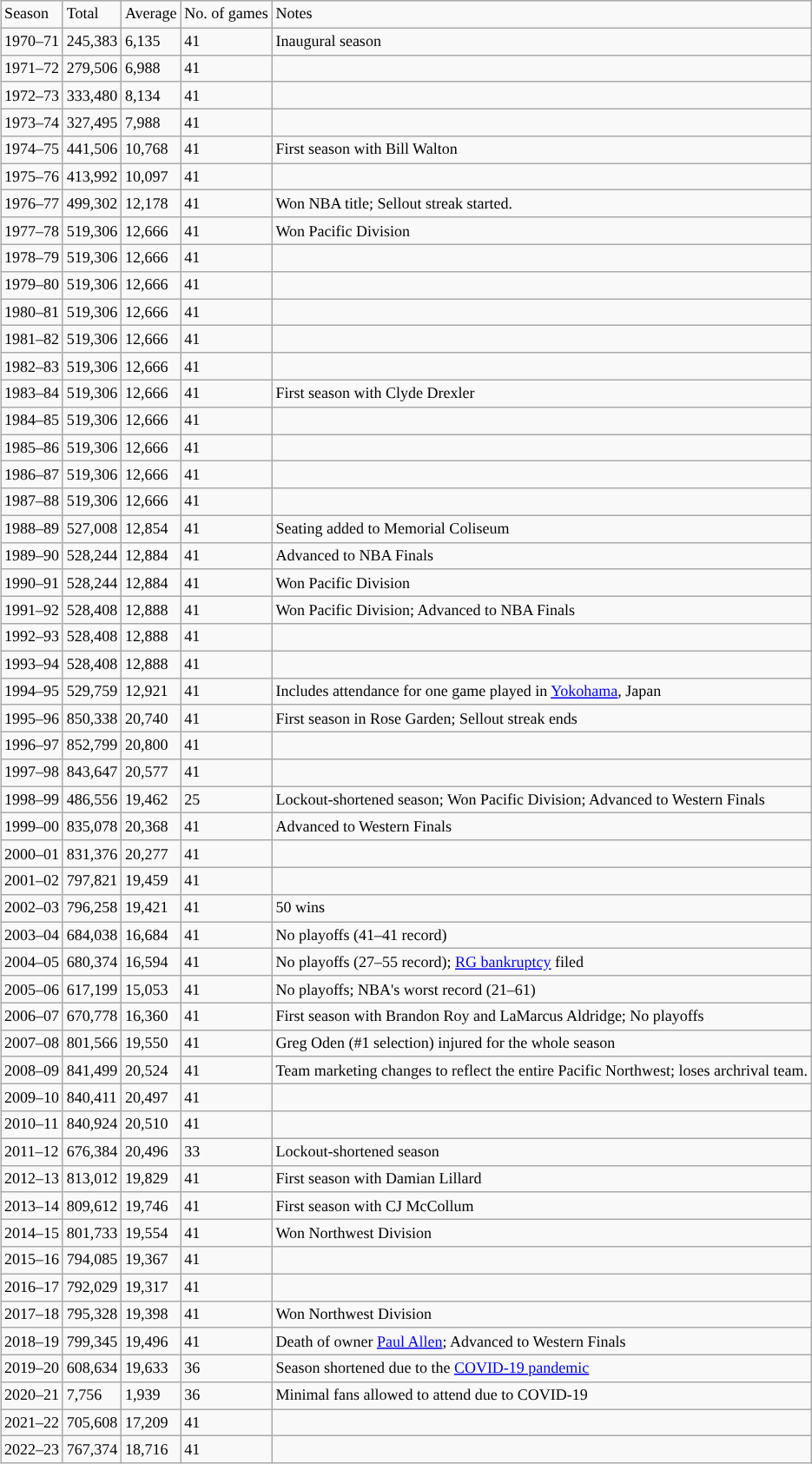<table class="wikitable" style="font-size:75%;" align="right">
<tr>
<td>Season</td>
<td>Total</td>
<td>Average</td>
<td>No. of games</td>
<td>Notes</td>
</tr>
<tr>
<td>1970–71</td>
<td>245,383</td>
<td>6,135</td>
<td>41</td>
<td>Inaugural season</td>
</tr>
<tr>
<td>1971–72</td>
<td>279,506</td>
<td>6,988</td>
<td>41</td>
<td></td>
</tr>
<tr>
<td>1972–73</td>
<td>333,480</td>
<td>8,134</td>
<td>41</td>
<td></td>
</tr>
<tr>
<td>1973–74</td>
<td>327,495</td>
<td>7,988</td>
<td>41</td>
<td></td>
</tr>
<tr>
<td>1974–75</td>
<td>441,506</td>
<td>10,768</td>
<td>41</td>
<td>First season with Bill Walton</td>
</tr>
<tr>
<td>1975–76</td>
<td>413,992</td>
<td>10,097</td>
<td>41</td>
<td></td>
</tr>
<tr>
<td>1976–77</td>
<td>499,302</td>
<td>12,178</td>
<td>41</td>
<td>Won NBA title; Sellout streak started.</td>
</tr>
<tr>
<td>1977–78</td>
<td>519,306</td>
<td>12,666</td>
<td>41</td>
<td>Won Pacific Division</td>
</tr>
<tr>
<td>1978–79</td>
<td>519,306</td>
<td>12,666</td>
<td>41</td>
<td></td>
</tr>
<tr>
<td>1979–80</td>
<td>519,306</td>
<td>12,666</td>
<td>41</td>
<td></td>
</tr>
<tr>
<td>1980–81</td>
<td>519,306</td>
<td>12,666</td>
<td>41</td>
<td></td>
</tr>
<tr>
<td>1981–82</td>
<td>519,306</td>
<td>12,666</td>
<td>41</td>
<td></td>
</tr>
<tr>
<td>1982–83</td>
<td>519,306</td>
<td>12,666</td>
<td>41</td>
<td></td>
</tr>
<tr>
<td>1983–84</td>
<td>519,306</td>
<td>12,666</td>
<td>41</td>
<td>First season with Clyde Drexler</td>
</tr>
<tr>
<td>1984–85</td>
<td>519,306</td>
<td>12,666</td>
<td>41</td>
<td></td>
</tr>
<tr>
<td>1985–86</td>
<td>519,306</td>
<td>12,666</td>
<td>41</td>
<td></td>
</tr>
<tr>
<td>1986–87</td>
<td>519,306</td>
<td>12,666</td>
<td>41</td>
<td></td>
</tr>
<tr>
<td>1987–88</td>
<td>519,306</td>
<td>12,666</td>
<td>41</td>
<td></td>
</tr>
<tr>
<td>1988–89</td>
<td>527,008</td>
<td>12,854</td>
<td>41</td>
<td>Seating added to Memorial Coliseum</td>
</tr>
<tr>
<td>1989–90</td>
<td>528,244</td>
<td>12,884</td>
<td>41</td>
<td>Advanced to NBA Finals</td>
</tr>
<tr>
<td>1990–91</td>
<td>528,244</td>
<td>12,884</td>
<td>41</td>
<td>Won Pacific Division</td>
</tr>
<tr>
<td>1991–92</td>
<td>528,408</td>
<td>12,888</td>
<td>41</td>
<td>Won Pacific Division; Advanced to NBA Finals</td>
</tr>
<tr>
<td>1992–93</td>
<td>528,408</td>
<td>12,888</td>
<td>41</td>
<td></td>
</tr>
<tr>
<td>1993–94</td>
<td>528,408</td>
<td>12,888</td>
<td>41</td>
<td></td>
</tr>
<tr>
<td>1994–95</td>
<td>529,759</td>
<td>12,921</td>
<td>41</td>
<td>Includes attendance for one game played in <a href='#'>Yokohama</a>, Japan</td>
</tr>
<tr>
<td>1995–96</td>
<td>850,338</td>
<td>20,740</td>
<td>41</td>
<td>First season in Rose Garden; Sellout streak ends</td>
</tr>
<tr>
<td>1996–97</td>
<td>852,799</td>
<td>20,800</td>
<td>41</td>
<td></td>
</tr>
<tr>
<td>1997–98</td>
<td>843,647</td>
<td>20,577</td>
<td>41</td>
<td></td>
</tr>
<tr>
<td>1998–99</td>
<td>486,556</td>
<td>19,462</td>
<td>25</td>
<td>Lockout-shortened season; Won Pacific Division; Advanced to Western Finals</td>
</tr>
<tr>
<td>1999–00</td>
<td>835,078</td>
<td>20,368</td>
<td>41</td>
<td>Advanced to Western Finals</td>
</tr>
<tr>
<td>2000–01</td>
<td>831,376</td>
<td>20,277</td>
<td>41</td>
<td></td>
</tr>
<tr>
<td>2001–02</td>
<td>797,821</td>
<td>19,459</td>
<td>41</td>
<td></td>
</tr>
<tr>
<td>2002–03</td>
<td>796,258</td>
<td>19,421</td>
<td>41</td>
<td>50 wins</td>
</tr>
<tr>
<td>2003–04</td>
<td>684,038</td>
<td>16,684</td>
<td>41</td>
<td>No playoffs (41–41 record)</td>
</tr>
<tr>
<td>2004–05</td>
<td>680,374</td>
<td>16,594</td>
<td>41</td>
<td>No playoffs (27–55 record); <a href='#'>RG bankruptcy</a> filed</td>
</tr>
<tr>
<td>2005–06</td>
<td>617,199</td>
<td>15,053</td>
<td>41</td>
<td>No playoffs; NBA's worst record (21–61)</td>
</tr>
<tr>
<td>2006–07</td>
<td>670,778</td>
<td>16,360</td>
<td>41</td>
<td>First season with Brandon Roy and LaMarcus Aldridge; No playoffs</td>
</tr>
<tr>
<td>2007–08</td>
<td>801,566</td>
<td>19,550</td>
<td>41</td>
<td>Greg Oden (#1 selection) injured for the whole season</td>
</tr>
<tr>
<td>2008–09</td>
<td>841,499</td>
<td>20,524</td>
<td>41</td>
<td>Team marketing changes to reflect the entire Pacific Northwest; loses archrival team.</td>
</tr>
<tr>
<td>2009–10</td>
<td>840,411</td>
<td>20,497</td>
<td>41</td>
<td></td>
</tr>
<tr>
<td>2010–11</td>
<td>840,924</td>
<td>20,510</td>
<td>41</td>
<td></td>
</tr>
<tr>
<td>2011–12</td>
<td>676,384</td>
<td>20,496</td>
<td>33</td>
<td>Lockout-shortened season</td>
</tr>
<tr>
<td>2012–13</td>
<td>813,012</td>
<td>19,829</td>
<td>41</td>
<td>First season with Damian Lillard</td>
</tr>
<tr>
<td>2013–14</td>
<td>809,612</td>
<td>19,746</td>
<td>41</td>
<td>First season with CJ McCollum</td>
</tr>
<tr>
<td>2014–15</td>
<td>801,733</td>
<td>19,554</td>
<td>41</td>
<td>Won Northwest Division</td>
</tr>
<tr>
<td>2015–16</td>
<td>794,085</td>
<td>19,367</td>
<td>41</td>
<td></td>
</tr>
<tr>
<td>2016–17</td>
<td>792,029</td>
<td>19,317</td>
<td>41</td>
<td></td>
</tr>
<tr>
<td>2017–18</td>
<td>795,328</td>
<td>19,398</td>
<td>41</td>
<td>Won Northwest Division</td>
</tr>
<tr>
<td>2018–19</td>
<td>799,345</td>
<td>19,496</td>
<td>41</td>
<td>Death of owner <a href='#'>Paul Allen</a>; Advanced to Western Finals</td>
</tr>
<tr>
<td>2019–20</td>
<td>608,634</td>
<td>19,633</td>
<td>36</td>
<td>Season shortened due to the <a href='#'>COVID-19 pandemic</a></td>
</tr>
<tr>
<td>2020–21</td>
<td>7,756</td>
<td>1,939</td>
<td>36</td>
<td>Minimal fans allowed to attend due to COVID-19</td>
</tr>
<tr>
<td>2021–22</td>
<td>705,608</td>
<td>17,209</td>
<td>41</td>
<td></td>
</tr>
<tr>
<td>2022–23</td>
<td>767,374</td>
<td>18,716</td>
<td>41</td>
<td></td>
</tr>
</table>
